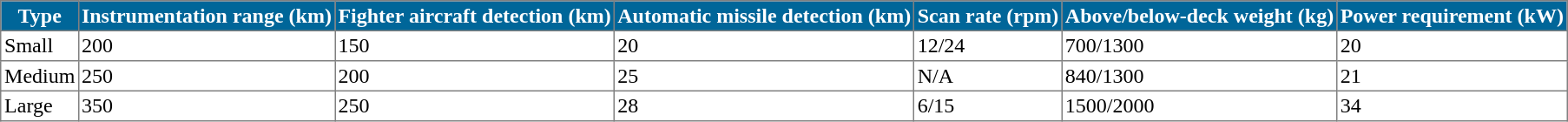<table class="toccolours" border="1" cellspacing="1" cellpadding="2" style="margin:auto; border-collapse:collapse;">
<tr style="background:#069; color:white;">
<th>Type</th>
<th>Instrumentation range (km)</th>
<th>Fighter aircraft detection (km)</th>
<th>Automatic missile detection (km)</th>
<th>Scan rate (rpm)</th>
<th>Above/below-deck weight (kg)</th>
<th>Power requirement (kW)</th>
</tr>
<tr>
<td>Small</td>
<td>200</td>
<td>150</td>
<td>20</td>
<td>12/24</td>
<td>700/1300</td>
<td>20</td>
</tr>
<tr>
<td>Medium</td>
<td>250</td>
<td>200</td>
<td>25</td>
<td>N/A</td>
<td>840/1300</td>
<td>21</td>
</tr>
<tr>
<td>Large</td>
<td>350</td>
<td>250</td>
<td>28</td>
<td>6/15</td>
<td>1500/2000</td>
<td>34</td>
</tr>
</table>
